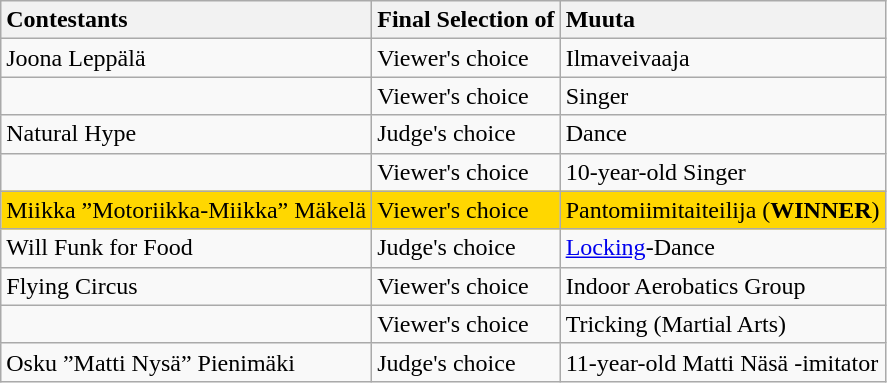<table class="wikitable">
<tr>
<th style="text-align:left">Contestants</th>
<th style="text-align:left">Final Selection of</th>
<th style="text-align:left">Muuta</th>
</tr>
<tr>
<td>Joona Leppälä</td>
<td>Viewer's choice</td>
<td>Ilmaveivaaja</td>
</tr>
<tr>
<td></td>
<td>Viewer's choice</td>
<td>Singer</td>
</tr>
<tr>
<td>Natural Hype</td>
<td>Judge's choice</td>
<td>Dance</td>
</tr>
<tr>
<td></td>
<td>Viewer's choice</td>
<td>10-year-old Singer</td>
</tr>
<tr bgcolor=gold>
<td>Miikka ”Motoriikka-Miikka” Mäkelä</td>
<td>Viewer's choice</td>
<td>Pantomiimitaiteilija (<strong>WINNER</strong>)</td>
</tr>
<tr>
<td>Will Funk for Food</td>
<td>Judge's choice</td>
<td><a href='#'>Locking</a>-Dance</td>
</tr>
<tr>
<td>Flying Circus</td>
<td>Viewer's choice</td>
<td>Indoor Aerobatics Group</td>
</tr>
<tr>
<td></td>
<td>Viewer's choice</td>
<td>Tricking (Martial Arts)</td>
</tr>
<tr>
<td>Osku ”Matti Nysä” Pienimäki</td>
<td>Judge's choice</td>
<td>11-year-old Matti Näsä -imitator</td>
</tr>
</table>
